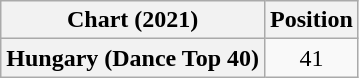<table class="wikitable plainrowheaders" style="text-align:center">
<tr>
<th>Chart (2021)</th>
<th>Position</th>
</tr>
<tr>
<th scope="row">Hungary (Dance Top 40)</th>
<td>41</td>
</tr>
</table>
